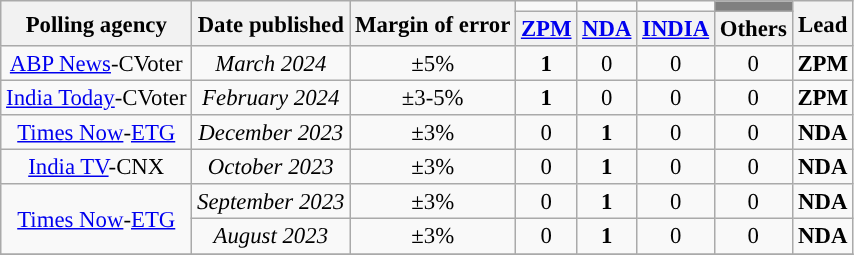<table class="wikitable sortable" style="text-align:center;font-size:95%;line-height:16px">
<tr>
<th rowspan="2">Polling agency</th>
<th rowspan="2">Date published</th>
<th rowspan="2">Margin of error</th>
<td></td>
<td></td>
<td bgcolor=></td>
<td bgcolor=grey></td>
<th rowspan="2">Lead</th>
</tr>
<tr>
<th><a href='#'>ZPM</a></th>
<th><a href='#'>NDA</a></th>
<th><a href='#'>INDIA</a></th>
<th>Others</th>
</tr>
<tr>
<td><a href='#'>ABP News</a>-CVoter</td>
<td><em>March 2024</em></td>
<td>±5%</td>
<td><strong>1</strong></td>
<td>0</td>
<td>0</td>
<td>0</td>
<td bgcolor=><strong>ZPM</strong></td>
</tr>
<tr>
<td><a href='#'>India Today</a>-CVoter</td>
<td><em>February 2024</em></td>
<td>±3-5%</td>
<td><strong>1</strong></td>
<td>0</td>
<td>0</td>
<td>0</td>
<td bgcolor=><strong>ZPM</strong></td>
</tr>
<tr>
<td><a href='#'>Times Now</a>-<a href='#'>ETG</a></td>
<td><em>December 2023</em></td>
<td>±3%</td>
<td>0</td>
<td><strong>1</strong></td>
<td>0</td>
<td>0</td>
<td bgcolor=><strong>NDA</strong></td>
</tr>
<tr>
<td><a href='#'>India TV</a>-CNX</td>
<td><em>October 2023</em></td>
<td>±3%</td>
<td>0</td>
<td><strong>1</strong></td>
<td>0</td>
<td>0</td>
<td bgcolor=><strong>NDA</strong></td>
</tr>
<tr>
<td rowspan="2"><a href='#'>Times Now</a>-<a href='#'>ETG</a></td>
<td><em>September 2023</em></td>
<td>±3%</td>
<td>0</td>
<td><strong>1</strong></td>
<td>0</td>
<td>0</td>
<td bgcolor=><strong>NDA</strong></td>
</tr>
<tr>
<td><em>August 2023</em></td>
<td>±3%</td>
<td>0</td>
<td><strong>1</strong></td>
<td>0</td>
<td>0</td>
<td bgcolor=><strong>NDA</strong></td>
</tr>
<tr>
</tr>
</table>
